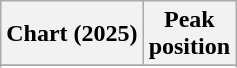<table class="wikitable sortable plainrowheaders" style="text-align:center">
<tr>
<th scope="col">Chart (2025)</th>
<th scope="col">Peak<br>position</th>
</tr>
<tr>
</tr>
<tr>
</tr>
</table>
